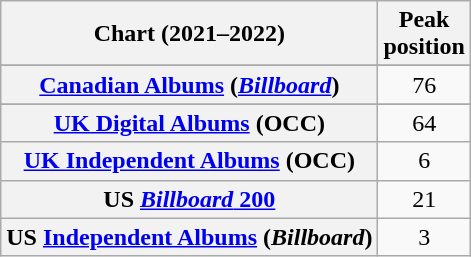<table class="wikitable sortable plainrowheaders" style="text-align:center">
<tr>
<th scope="col">Chart (2021–2022)</th>
<th scope="col">Peak<br>position</th>
</tr>
<tr>
</tr>
<tr>
<th scope="row"><a href='#'>Canadian Albums</a> (<em><a href='#'>Billboard</a></em>)</th>
<td>76</td>
</tr>
<tr>
</tr>
<tr>
</tr>
<tr>
</tr>
<tr>
</tr>
<tr>
<th scope="row"><a href='#'>UK Digital Albums</a> (OCC)</th>
<td>64</td>
</tr>
<tr>
<th scope="row"><a href='#'>UK Independent Albums</a> (OCC)</th>
<td>6</td>
</tr>
<tr>
<th scope="row">US <a href='#'><em>Billboard</em> 200</a></th>
<td>21</td>
</tr>
<tr>
<th scope="row">US <a href='#'>Independent Albums</a> (<em>Billboard</em>)</th>
<td>3</td>
</tr>
</table>
